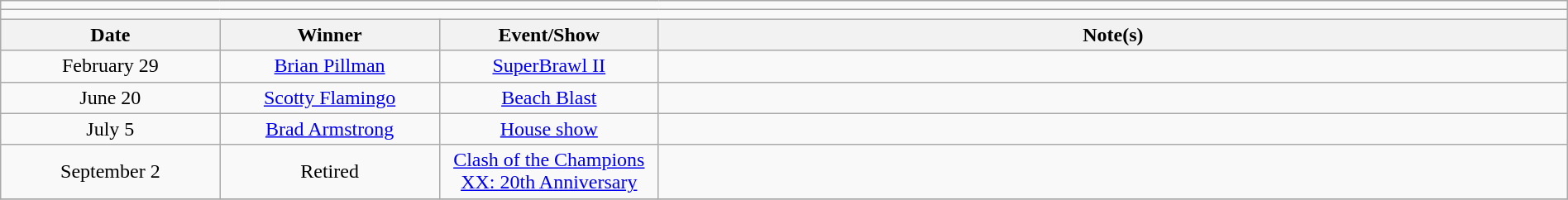<table class="wikitable" style="text-align:center; width:100%;">
<tr>
<td colspan="5"></td>
</tr>
<tr>
<td colspan="5"><strong></strong></td>
</tr>
<tr>
<th width=14%>Date</th>
<th width=14%>Winner</th>
<th width=14%>Event/Show</th>
<th width=58%>Note(s)</th>
</tr>
<tr>
<td>February 29</td>
<td><a href='#'>Brian Pillman</a></td>
<td><a href='#'>SuperBrawl II</a></td>
<td align=left></td>
</tr>
<tr>
<td>June 20</td>
<td><a href='#'>Scotty Flamingo</a></td>
<td><a href='#'>Beach Blast</a></td>
<td align=left></td>
</tr>
<tr>
<td>July 5</td>
<td><a href='#'>Brad Armstrong</a></td>
<td><a href='#'>House show</a></td>
<td align=left></td>
</tr>
<tr>
<td>September 2</td>
<td>Retired</td>
<td><a href='#'>Clash of the Champions XX: 20th Anniversary</a></td>
<td align=left></td>
</tr>
<tr>
</tr>
</table>
